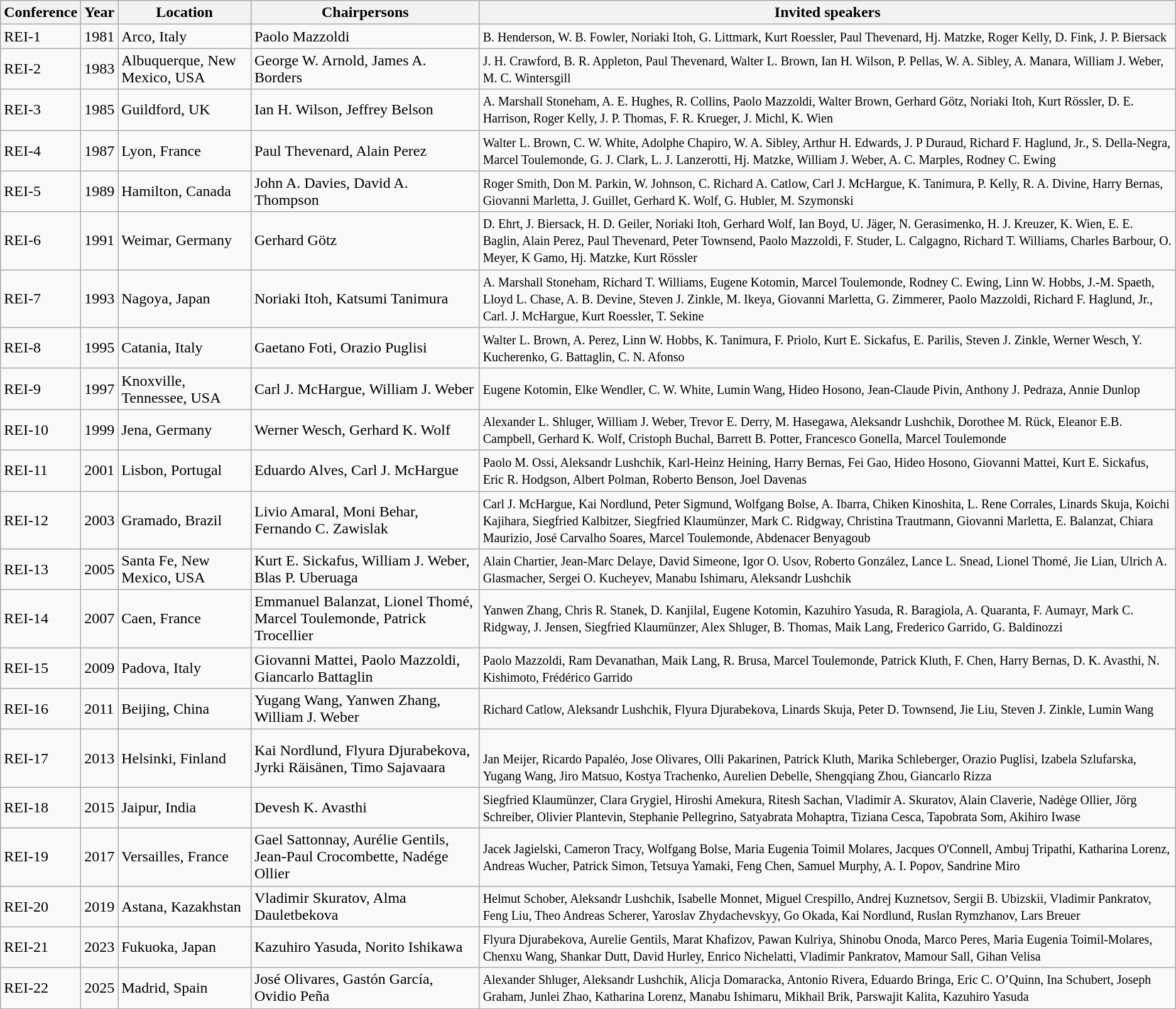<table class="wikitable">
<tr>
<th>Conference</th>
<th>Year</th>
<th>Location</th>
<th>Chairpersons</th>
<th>Invited speakers</th>
</tr>
<tr>
<td>REI-1</td>
<td>1981</td>
<td>Arco, Italy</td>
<td>Paolo Mazzoldi</td>
<td><small> B. Henderson, W. B. Fowler, Noriaki Itoh, G. Littmark, Kurt Roessler, Paul Thevenard, Hj. Matzke, Roger Kelly, D. Fink, J. P. Biersack</small></td>
</tr>
<tr>
<td>REI-2</td>
<td>1983</td>
<td>Albuquerque, New Mexico, USA</td>
<td>George W. Arnold, James A. Borders</td>
<td><small> J. H. Crawford, B. R. Appleton, Paul Thevenard, Walter L. Brown, Ian H. Wilson, P. Pellas, W. A. Sibley, A. Manara, William J. Weber, M. C. Wintersgill</small></td>
</tr>
<tr>
<td>REI-3</td>
<td>1985</td>
<td>Guildford, UK</td>
<td>Ian H. Wilson, Jeffrey Belson</td>
<td><small> A. Marshall Stoneham, A. E. Hughes, R. Collins, Paolo Mazzoldi, Walter Brown, Gerhard Götz, Noriaki Itoh, Kurt Rössler, D. E. Harrison, Roger Kelly, J. P. Thomas, F. R. Krueger, J. Michl, K. Wien</small></td>
</tr>
<tr>
<td>REI-4</td>
<td>1987</td>
<td>Lyon, France</td>
<td>Paul Thevenard, Alain Perez</td>
<td><small> Walter L. Brown, C. W. White, Adolphe Chapiro, W. A. Sibley, Arthur H. Edwards, J. P Duraud, Richard F. Haglund, Jr., S. Della-Negra, Marcel Toulemonde, G. J. Clark, L. J. Lanzerotti, Hj. Matzke, William J. Weber, A. C. Marples, Rodney C. Ewing</small></td>
</tr>
<tr>
<td>REI-5</td>
<td>1989</td>
<td>Hamilton, Canada</td>
<td>John A. Davies, David A. Thompson</td>
<td><small> Roger Smith, Don M. Parkin, W. Johnson, C. Richard A. Catlow, Carl J. McHargue, K. Tanimura, P. Kelly, R. A. Divine, Harry Bernas, Giovanni Marletta, J. Guillet, Gerhard K. Wolf, G. Hubler, M. Szymonski</small></td>
</tr>
<tr>
<td>REI-6</td>
<td>1991</td>
<td>Weimar, Germany</td>
<td>Gerhard Götz</td>
<td><small> D. Ehrt, J. Biersack, H. D. Geiler, Noriaki Itoh, Gerhard Wolf, Ian Boyd, U. Jäger, N. Gerasimenko, H. J. Kreuzer, K. Wien, E. E. Baglin, Alain Perez, Paul Thevenard, Peter Townsend, Paolo Mazzoldi, F. Studer, L. Calgagno, Richard T. Williams, Charles Barbour, O. Meyer, K Gamo, Hj. Matzke, Kurt Rössler</small></td>
</tr>
<tr>
<td>REI-7</td>
<td>1993</td>
<td>Nagoya, Japan</td>
<td>Noriaki Itoh, Katsumi Tanimura</td>
<td><small> A. Marshall Stoneham, Richard T. Williams, Eugene Kotomin, Marcel Toulemonde, Rodney C. Ewing, Linn W. Hobbs, J.-M. Spaeth, Lloyd L. Chase, A. B. Devine, Steven J. Zinkle, M. Ikeya, Giovanni Marletta, G. Zimmerer, Paolo Mazzoldi, Richard F. Haglund, Jr., Carl. J. McHargue, Kurt Roessler, T. Sekine</small></td>
</tr>
<tr>
<td>REI-8</td>
<td>1995</td>
<td>Catania, Italy</td>
<td>Gaetano Foti, Orazio Puglisi</td>
<td><small> Walter L. Brown, A. Perez, Linn W. Hobbs, K. Tanimura, F. Priolo, Kurt E. Sickafus, E. Parilis, Steven J. Zinkle, Werner Wesch, Y. Kucherenko, G. Battaglin, C. N. Afonso</small></td>
</tr>
<tr>
<td>REI-9</td>
<td>1997</td>
<td>Knoxville, Tennessee, USA</td>
<td>Carl J. McHargue, William J. Weber</td>
<td><small> Eugene Kotomin, Elke Wendler, C. W. White, Lumin Wang, Hideo Hosono, Jean-Claude Pivin, Anthony J. Pedraza, Annie Dunlop</small></td>
</tr>
<tr>
<td>REI-10</td>
<td>1999</td>
<td>Jena, Germany</td>
<td>Werner Wesch, Gerhard K. Wolf</td>
<td><small> Alexander L. Shluger, William J. Weber, Trevor E. Derry, M. Hasegawa, Aleksandr Lushchik, Dorothee M. Rück, Eleanor E.B. Campbell, Gerhard K. Wolf, Cristoph Buchal, Barrett B. Potter, Francesco Gonella, Marcel Toulemonde</small></td>
</tr>
<tr>
<td>REI-11</td>
<td>2001</td>
<td>Lisbon, Portugal</td>
<td>Eduardo Alves, Carl J. McHargue</td>
<td><small> Paolo M. Ossi, Aleksandr Lushchik, Karl-Heinz Heining, Harry Bernas, Fei Gao, Hideo Hosono, Giovanni Mattei, Kurt E. Sickafus, Eric R. Hodgson, Albert Polman, Roberto Benson, Joel Davenas</small></td>
</tr>
<tr>
<td>REI-12</td>
<td>2003</td>
<td>Gramado, Brazil</td>
<td>Livio Amaral, Moni Behar, Fernando C. Zawislak</td>
<td><small> Carl J. McHargue, Kai Nordlund, Peter Sigmund, Wolfgang Bolse, A. Ibarra, Chiken Kinoshita, L. Rene Corrales, Linards Skuja, Koichi Kajihara, Siegfried Kalbitzer, Siegfried Klaumünzer, Mark C. Ridgway, Christina Trautmann, Giovanni Marletta, E. Balanzat, Chiara Maurizio, José Carvalho Soares, Marcel Toulemonde, Abdenacer Benyagoub</small></td>
</tr>
<tr>
<td>REI-13</td>
<td>2005</td>
<td>Santa Fe, New Mexico, USA</td>
<td>Kurt E. Sickafus, William J. Weber, Blas P. Uberuaga</td>
<td><small> Alain Chartier, Jean-Marc Delaye, David Simeone, Igor O. Usov, Roberto González, Lance L. Snead, Lionel Thomé, Jie Lian, Ulrich A. Glasmacher, Sergei O. Kucheyev, Manabu Ishimaru, Aleksandr Lushchik</small></td>
</tr>
<tr>
<td>REI-14</td>
<td>2007</td>
<td>Caen, France</td>
<td>Emmanuel Balanzat, Lionel Thomé, Marcel Toulemonde, Patrick Trocellier</td>
<td><small> Yanwen Zhang, Chris R. Stanek,  D. Kanjilal, Eugene Kotomin, Kazuhiro Yasuda, R. Baragiola, A. Quaranta, F. Aumayr, Mark C. Ridgway, J. Jensen, Siegfried Klaumünzer, Alex Shluger, B. Thomas, Maik Lang, Frederico Garrido, G. Baldinozzi</small></td>
</tr>
<tr>
<td>REI-15</td>
<td>2009</td>
<td>Padova, Italy</td>
<td>Giovanni Mattei, Paolo Mazzoldi, Giancarlo Battaglin</td>
<td><small> Paolo Mazzoldi, Ram Devanathan, Maik Lang, R. Brusa, Marcel Toulemonde, Patrick Kluth, F. Chen, Harry Bernas, D. K. Avasthi, N. Kishimoto, Frédérico Garrido</small></td>
</tr>
<tr>
<td>REI-16</td>
<td>2011</td>
<td>Beijing, China</td>
<td>Yugang Wang, Yanwen Zhang, William J. Weber</td>
<td><small> Richard Catlow, Aleksandr Lushchik, Flyura Djurabekova, Linards Skuja, Peter D. Townsend, Jie Liu, Steven J. Zinkle, Lumin Wang</small></td>
</tr>
<tr>
<td>REI-17</td>
<td>2013</td>
<td>Helsinki, Finland</td>
<td>Kai Nordlund, Flyura Djurabekova, Jyrki Räisänen, Timo Sajavaara</td>
<td><br><small> Jan Meijer, Ricardo Papaléo, Jose Olivares,  Olli Pakarinen, Patrick Kluth, Marika Schleberger, Orazio Puglisi, Izabela Szlufarska,  Yugang Wang,   Jiro Matsuo, Kostya Trachenko,  Aurelien Debelle, Shengqiang Zhou, Giancarlo Rizza </small></td>
</tr>
<tr>
<td>REI-18</td>
<td>2015</td>
<td>Jaipur, India</td>
<td>Devesh K. Avasthi</td>
<td><small>Siegfried Klaumünzer, Clara Grygiel, Hiroshi Amekura, Ritesh Sachan, Vladimir A. Skuratov, Alain Claverie, Nadège Ollier, Jörg Schreiber, Olivier Plantevin, Stephanie Pellegrino, Satyabrata Mohaptra, Tiziana Cesca, Tapobrata Som, Akihiro Iwase</small></td>
</tr>
<tr>
<td>REI-19</td>
<td>2017</td>
<td>Versailles, France</td>
<td>Gael Sattonnay, Aurélie Gentils, Jean-Paul Crocombette, Nadége Ollier</td>
<td><small> Jacek Jagielski, Cameron Tracy, Wolfgang Bolse, Maria Eugenia Toimil Molares, Jacques O'Connell, Ambuj Tripathi, Katharina Lorenz, Andreas Wucher, Patrick Simon, Tetsuya Yamaki, Feng Chen, Samuel Murphy, A. I. Popov, Sandrine Miro </small></td>
</tr>
<tr>
<td>REI-20</td>
<td>2019</td>
<td>Astana, Kazakhstan</td>
<td>Vladimir Skuratov, Alma Dauletbekova</td>
<td><small> Helmut Schober, Aleksandr Lushchik, Isabelle Monnet, Miguel Crespillo, Andrej Kuznetsov, Sergii B. Ubizskii, Vladimir Pankratov, Feng Liu, Theo Andreas Scherer, Yaroslav Zhydachevskyy, Go Okada, Kai Nordlund, Ruslan Rymzhanov, Lars Breuer </small></td>
</tr>
<tr>
<td>REI-21</td>
<td>2023</td>
<td>Fukuoka, Japan</td>
<td>Kazuhiro Yasuda, Norito Ishikawa</td>
<td><small> Flyura Djurabekova, Aurelie Gentils, Marat Khafizov, Pawan Kulriya, Shinobu Onoda, Marco Peres, Maria Eugenia Toimil-Molares, Chenxu Wang, Shankar Dutt, David Hurley, Enrico Nichelatti, Vladimir Pankratov, Mamour Sall, Gihan Velisa </small></td>
</tr>
<tr>
<td>REI-22</td>
<td>2025</td>
<td>Madrid, Spain</td>
<td>José Olivares, Gastón García, Ovidio Peña</td>
<td><small> Alexander Shluger, Aleksandr Lushchik, Alicja Domaracka, Antonio Rivera, Eduardo Bringa, Eric C. O’Quinn, Ina Schubert, Joseph Graham, Junlei Zhao, Katharina Lorenz, Manabu Ishimaru, Mikhail Brik, Parswajit Kalita, Kazuhiro Yasuda </small></td>
</tr>
</table>
